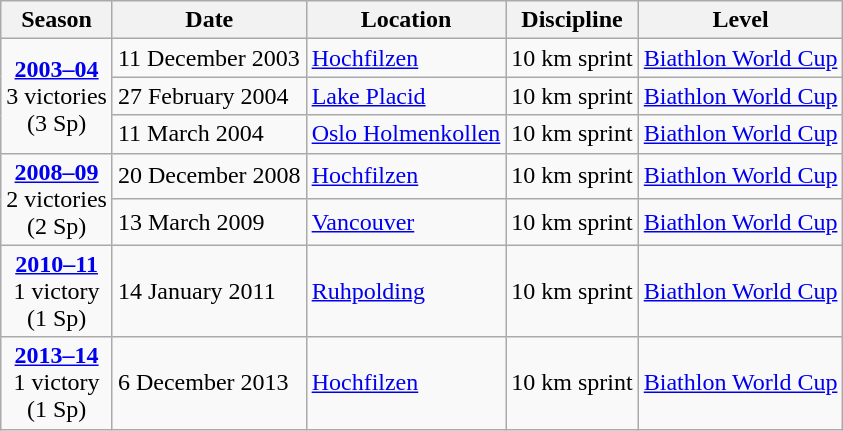<table class="wikitable">
<tr>
<th>Season</th>
<th>Date</th>
<th>Location</th>
<th>Discipline</th>
<th>Level</th>
</tr>
<tr>
<td rowspan="3" style="text-align:center;"><strong><a href='#'>2003–04</a></strong> <br> 3 victories <br> (3 Sp)</td>
<td>11 December 2003</td>
<td> <a href='#'>Hochfilzen</a></td>
<td>10 km sprint</td>
<td><a href='#'>Biathlon World Cup</a></td>
</tr>
<tr>
<td>27 February 2004</td>
<td> <a href='#'>Lake Placid</a></td>
<td>10 km sprint</td>
<td><a href='#'>Biathlon World Cup</a></td>
</tr>
<tr>
<td>11 March 2004</td>
<td> <a href='#'>Oslo Holmenkollen</a></td>
<td>10 km sprint</td>
<td><a href='#'>Biathlon World Cup</a></td>
</tr>
<tr>
<td rowspan="2" style="text-align:center;"><strong><a href='#'>2008–09</a></strong> <br> 2 victories <br> (2 Sp)</td>
<td>20 December 2008</td>
<td> <a href='#'>Hochfilzen</a></td>
<td>10 km sprint</td>
<td><a href='#'>Biathlon World Cup</a></td>
</tr>
<tr>
<td>13 March 2009</td>
<td> <a href='#'>Vancouver</a></td>
<td>10 km sprint</td>
<td><a href='#'>Biathlon World Cup</a></td>
</tr>
<tr>
<td rowspan="1" style="text-align:center;"><strong><a href='#'>2010–11</a></strong> <br> 1 victory <br> (1 Sp)</td>
<td>14 January 2011</td>
<td> <a href='#'>Ruhpolding</a></td>
<td>10 km sprint</td>
<td><a href='#'>Biathlon World Cup</a></td>
</tr>
<tr>
<td rowspan="1" style="text-align:center;"><strong><a href='#'>2013–14</a></strong> <br> 1 victory <br> (1 Sp)</td>
<td>6 December 2013</td>
<td> <a href='#'>Hochfilzen</a></td>
<td>10 km sprint</td>
<td><a href='#'>Biathlon World Cup</a></td>
</tr>
</table>
